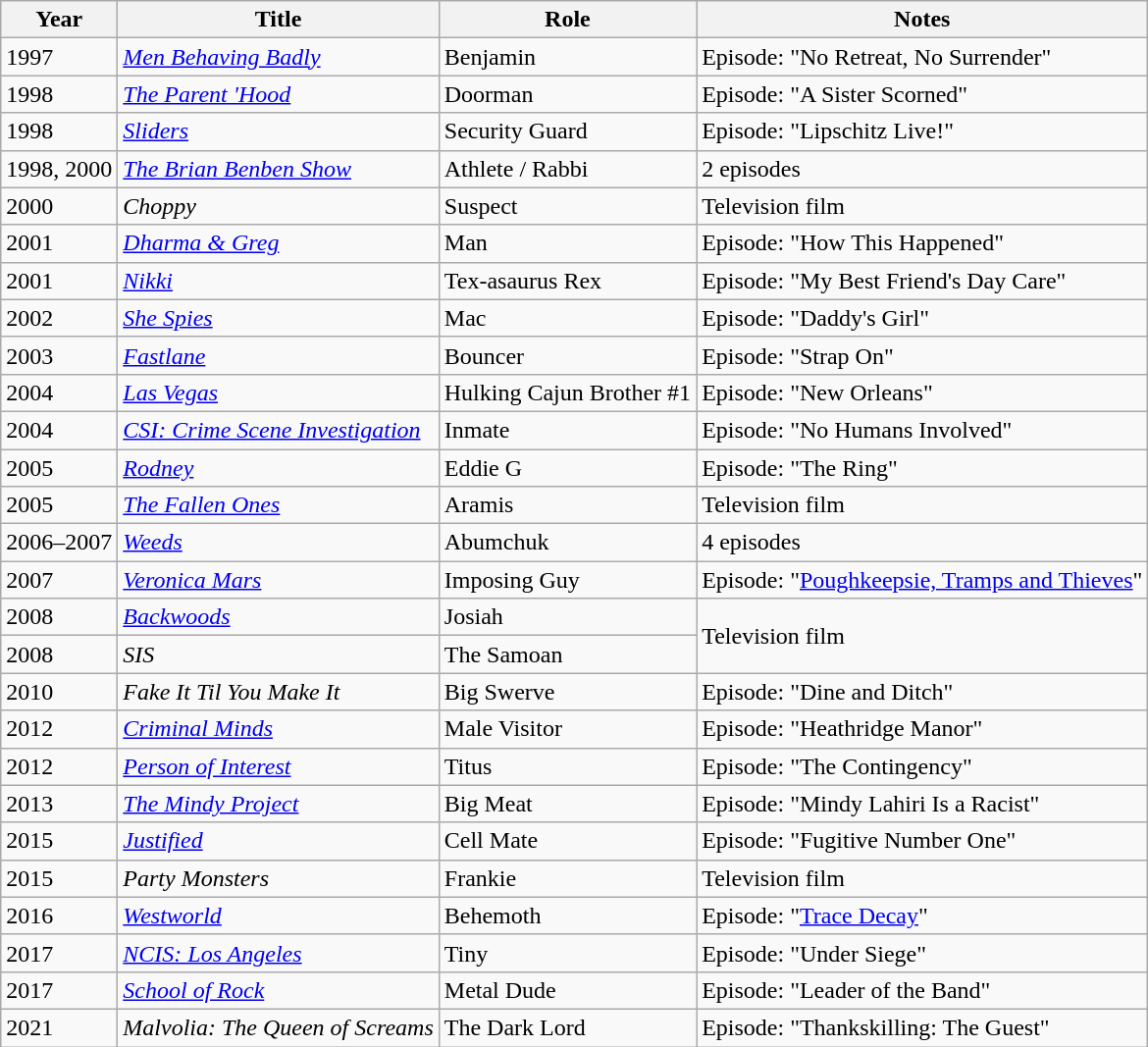<table class="wikitable sortable">
<tr>
<th>Year</th>
<th>Title</th>
<th>Role</th>
<th>Notes</th>
</tr>
<tr>
<td>1997</td>
<td><a href='#'><em>Men Behaving Badly</em></a></td>
<td>Benjamin</td>
<td>Episode: "No Retreat, No Surrender"</td>
</tr>
<tr>
<td>1998</td>
<td><em><a href='#'>The Parent 'Hood</a></em></td>
<td>Doorman</td>
<td>Episode: "A Sister Scorned"</td>
</tr>
<tr>
<td>1998</td>
<td><em><a href='#'>Sliders</a></em></td>
<td>Security Guard</td>
<td>Episode: "Lipschitz Live!"</td>
</tr>
<tr>
<td>1998, 2000</td>
<td><em><a href='#'>The Brian Benben Show</a></em></td>
<td>Athlete / Rabbi</td>
<td>2 episodes</td>
</tr>
<tr>
<td>2000</td>
<td><em>Choppy</em></td>
<td>Suspect</td>
<td>Television film</td>
</tr>
<tr>
<td>2001</td>
<td><em><a href='#'>Dharma & Greg</a></em></td>
<td>Man</td>
<td>Episode: "How This Happened"</td>
</tr>
<tr>
<td>2001</td>
<td><a href='#'><em>Nikki</em></a></td>
<td>Tex-asaurus Rex</td>
<td>Episode: "My Best Friend's Day Care"</td>
</tr>
<tr>
<td>2002</td>
<td><em><a href='#'>She Spies</a></em></td>
<td>Mac</td>
<td>Episode: "Daddy's Girl"</td>
</tr>
<tr>
<td>2003</td>
<td><a href='#'><em>Fastlane</em></a></td>
<td>Bouncer</td>
<td>Episode: "Strap On"</td>
</tr>
<tr>
<td>2004</td>
<td><a href='#'><em>Las Vegas</em></a></td>
<td>Hulking Cajun Brother #1</td>
<td>Episode: "New Orleans"</td>
</tr>
<tr>
<td>2004</td>
<td><em><a href='#'>CSI: Crime Scene Investigation</a></em></td>
<td>Inmate</td>
<td>Episode: "No Humans Involved"</td>
</tr>
<tr>
<td>2005</td>
<td><a href='#'><em>Rodney</em></a></td>
<td>Eddie G</td>
<td>Episode: "The Ring"</td>
</tr>
<tr>
<td>2005</td>
<td><em><a href='#'>The Fallen Ones</a></em></td>
<td>Aramis</td>
<td>Television film</td>
</tr>
<tr>
<td>2006–2007</td>
<td><a href='#'><em>Weeds</em></a></td>
<td>Abumchuk</td>
<td>4 episodes</td>
</tr>
<tr>
<td>2007</td>
<td><em><a href='#'>Veronica Mars</a></em></td>
<td>Imposing Guy</td>
<td>Episode: "<a href='#'>Poughkeepsie, Tramps and Thieves</a>"</td>
</tr>
<tr>
<td>2008</td>
<td><a href='#'><em>Backwoods</em></a></td>
<td>Josiah</td>
<td rowspan="2">Television film</td>
</tr>
<tr>
<td>2008</td>
<td><em>SIS</em></td>
<td>The Samoan</td>
</tr>
<tr>
<td>2010</td>
<td><em>Fake It Til You Make It</em></td>
<td>Big Swerve</td>
<td>Episode: "Dine and Ditch"</td>
</tr>
<tr>
<td>2012</td>
<td><em><a href='#'>Criminal Minds</a></em></td>
<td>Male Visitor</td>
<td>Episode: "Heathridge Manor"</td>
</tr>
<tr>
<td>2012</td>
<td><a href='#'><em>Person of Interest</em></a></td>
<td>Titus</td>
<td>Episode: "The Contingency"</td>
</tr>
<tr>
<td>2013</td>
<td><em><a href='#'>The Mindy Project</a></em></td>
<td>Big Meat</td>
<td>Episode: "Mindy Lahiri Is a Racist"</td>
</tr>
<tr>
<td>2015</td>
<td><a href='#'><em>Justified</em></a></td>
<td>Cell Mate</td>
<td>Episode: "Fugitive Number One"</td>
</tr>
<tr>
<td>2015</td>
<td><em>Party Monsters</em></td>
<td>Frankie</td>
<td>Television film</td>
</tr>
<tr>
<td>2016</td>
<td><a href='#'><em>Westworld</em></a></td>
<td>Behemoth</td>
<td>Episode: "<a href='#'>Trace Decay</a>"</td>
</tr>
<tr>
<td>2017</td>
<td><em><a href='#'>NCIS: Los Angeles</a></em></td>
<td>Tiny</td>
<td>Episode: "Under Siege"</td>
</tr>
<tr>
<td>2017</td>
<td><a href='#'><em>School of Rock</em></a></td>
<td>Metal Dude</td>
<td>Episode: "Leader of the Band"</td>
</tr>
<tr>
<td>2021</td>
<td><em>Malvolia: The Queen of Screams</em></td>
<td>The Dark Lord</td>
<td>Episode: "Thankskilling: The Guest"</td>
</tr>
</table>
